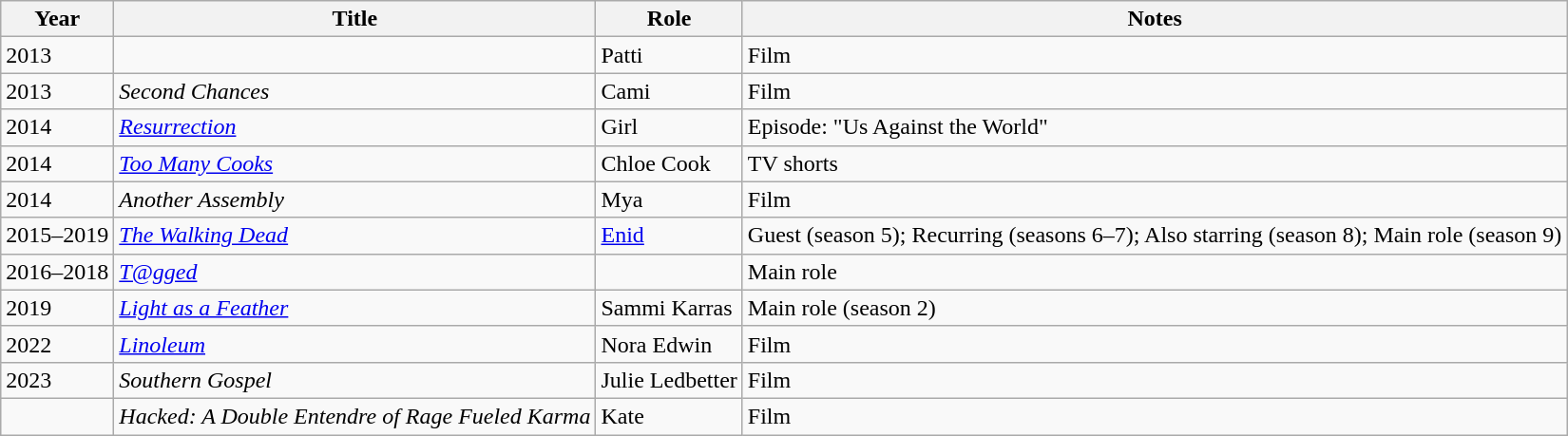<table class="wikitable">
<tr>
<th>Year</th>
<th>Title</th>
<th>Role</th>
<th>Notes</th>
</tr>
<tr>
<td>2013</td>
<td></td>
<td>Patti</td>
<td>Film</td>
</tr>
<tr>
<td>2013</td>
<td><em>Second Chances</em></td>
<td>Cami</td>
<td>Film</td>
</tr>
<tr>
<td>2014</td>
<td><em><a href='#'>Resurrection</a></em></td>
<td>Girl</td>
<td>Episode: "Us Against the World"</td>
</tr>
<tr>
<td>2014</td>
<td><em><a href='#'>Too Many Cooks</a></em></td>
<td>Chloe Cook</td>
<td>TV shorts</td>
</tr>
<tr>
<td>2014</td>
<td><em>Another Assembly</em></td>
<td>Mya</td>
<td>Film</td>
</tr>
<tr>
<td>2015–2019</td>
<td><em><a href='#'>The Walking Dead</a></em></td>
<td><a href='#'>Enid</a></td>
<td>Guest (season 5); Recurring (seasons 6–7); Also starring (season 8); Main role (season 9)</td>
</tr>
<tr>
<td>2016–2018</td>
<td><em><a href='#'>T@gged</a></em></td>
<td></td>
<td>Main role</td>
</tr>
<tr>
<td>2019</td>
<td><em><a href='#'>Light as a Feather</a></em></td>
<td>Sammi Karras</td>
<td>Main role (season 2)</td>
</tr>
<tr>
<td>2022</td>
<td><em><a href='#'>Linoleum</a></em></td>
<td>Nora Edwin</td>
<td>Film</td>
</tr>
<tr>
<td>2023</td>
<td><em>Southern Gospel</em></td>
<td>Julie Ledbetter</td>
<td>Film</td>
</tr>
<tr>
<td></td>
<td><em>Hacked: A Double Entendre of Rage Fueled Karma</em></td>
<td>Kate</td>
<td>Film</td>
</tr>
</table>
